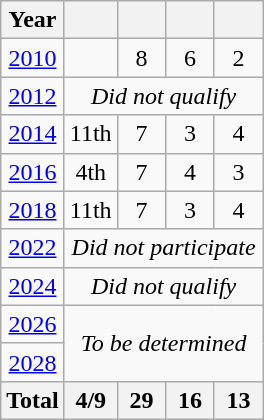<table class="wikitable" style="text-align:center">
<tr>
<th>Year</th>
<th></th>
<th width=25></th>
<th width=25></th>
<th width=25></th>
</tr>
<tr>
<td> <a href='#'>2010</a></td>
<td></td>
<td>8</td>
<td>6</td>
<td>2</td>
</tr>
<tr>
<td> <a href='#'>2012</a></td>
<td colspan=4><em>Did not qualify</em></td>
</tr>
<tr>
<td> <a href='#'>2014</a></td>
<td>11th</td>
<td>7</td>
<td>3</td>
<td>4</td>
</tr>
<tr>
<td> <a href='#'>2016</a></td>
<td>4th</td>
<td>7</td>
<td>4</td>
<td>3</td>
</tr>
<tr>
<td> <a href='#'>2018</a></td>
<td>11th</td>
<td>7</td>
<td>3</td>
<td>4</td>
</tr>
<tr>
<td> <a href='#'>2022</a></td>
<td colspan=4><em>Did not participate</em></td>
</tr>
<tr>
<td> <a href='#'>2024</a></td>
<td colspan=4><em>Did not qualify</em></td>
</tr>
<tr>
<td> <a href='#'>2026</a></td>
<td colspan=4 rowspan=2><em>To be determined</em></td>
</tr>
<tr>
<td> <a href='#'>2028</a></td>
</tr>
<tr>
<th>Total</th>
<th>4/9</th>
<th>29</th>
<th>16</th>
<th>13</th>
</tr>
</table>
